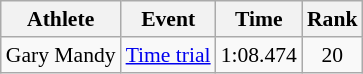<table class=wikitable style="font-size:90%; text-align:center">
<tr>
<th>Athlete</th>
<th>Event</th>
<th>Time</th>
<th>Rank</th>
</tr>
<tr align=center>
<td align=left>Gary Mandy</td>
<td align=left><a href='#'>Time trial</a></td>
<td>1:08.474</td>
<td>20</td>
</tr>
</table>
